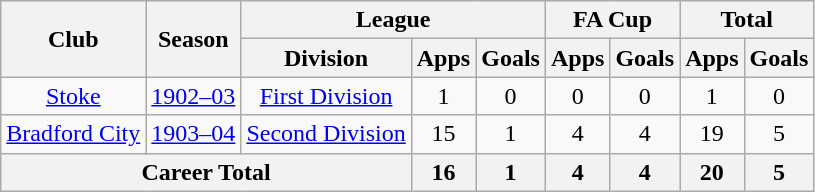<table class="wikitable" style="text-align: center;">
<tr>
<th rowspan="2">Club</th>
<th rowspan="2">Season</th>
<th colspan="3">League</th>
<th colspan="2">FA Cup</th>
<th colspan="2">Total</th>
</tr>
<tr>
<th>Division</th>
<th>Apps</th>
<th>Goals</th>
<th>Apps</th>
<th>Goals</th>
<th>Apps</th>
<th>Goals</th>
</tr>
<tr>
<td><a href='#'>Stoke</a></td>
<td><a href='#'>1902–03</a></td>
<td><a href='#'>First Division</a></td>
<td>1</td>
<td>0</td>
<td>0</td>
<td>0</td>
<td>1</td>
<td>0</td>
</tr>
<tr>
<td><a href='#'>Bradford City</a></td>
<td><a href='#'>1903–04</a></td>
<td><a href='#'>Second Division</a></td>
<td>15</td>
<td>1</td>
<td>4</td>
<td>4</td>
<td>19</td>
<td>5</td>
</tr>
<tr>
<th colspan="3">Career Total</th>
<th>16</th>
<th>1</th>
<th>4</th>
<th>4</th>
<th>20</th>
<th>5</th>
</tr>
</table>
